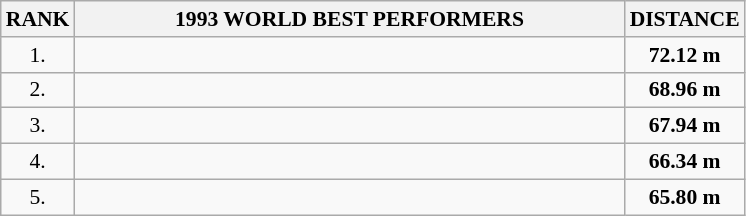<table class="wikitable" style="border-collapse: collapse; font-size: 90%;">
<tr>
<th>RANK</th>
<th align="center" style="width: 25em">1993 WORLD BEST PERFORMERS</th>
<th align="center" style="width: 5em">DISTANCE</th>
</tr>
<tr>
<td align="center">1.</td>
<td></td>
<td align="center"><strong>72.12 m</strong></td>
</tr>
<tr>
<td align="center">2.</td>
<td></td>
<td align="center"><strong>68.96 m</strong></td>
</tr>
<tr>
<td align="center">3.</td>
<td></td>
<td align="center"><strong>67.94 m</strong></td>
</tr>
<tr>
<td align="center">4.</td>
<td></td>
<td align="center"><strong>66.34 m</strong></td>
</tr>
<tr>
<td align="center">5.</td>
<td></td>
<td align="center"><strong>65.80 m</strong></td>
</tr>
</table>
